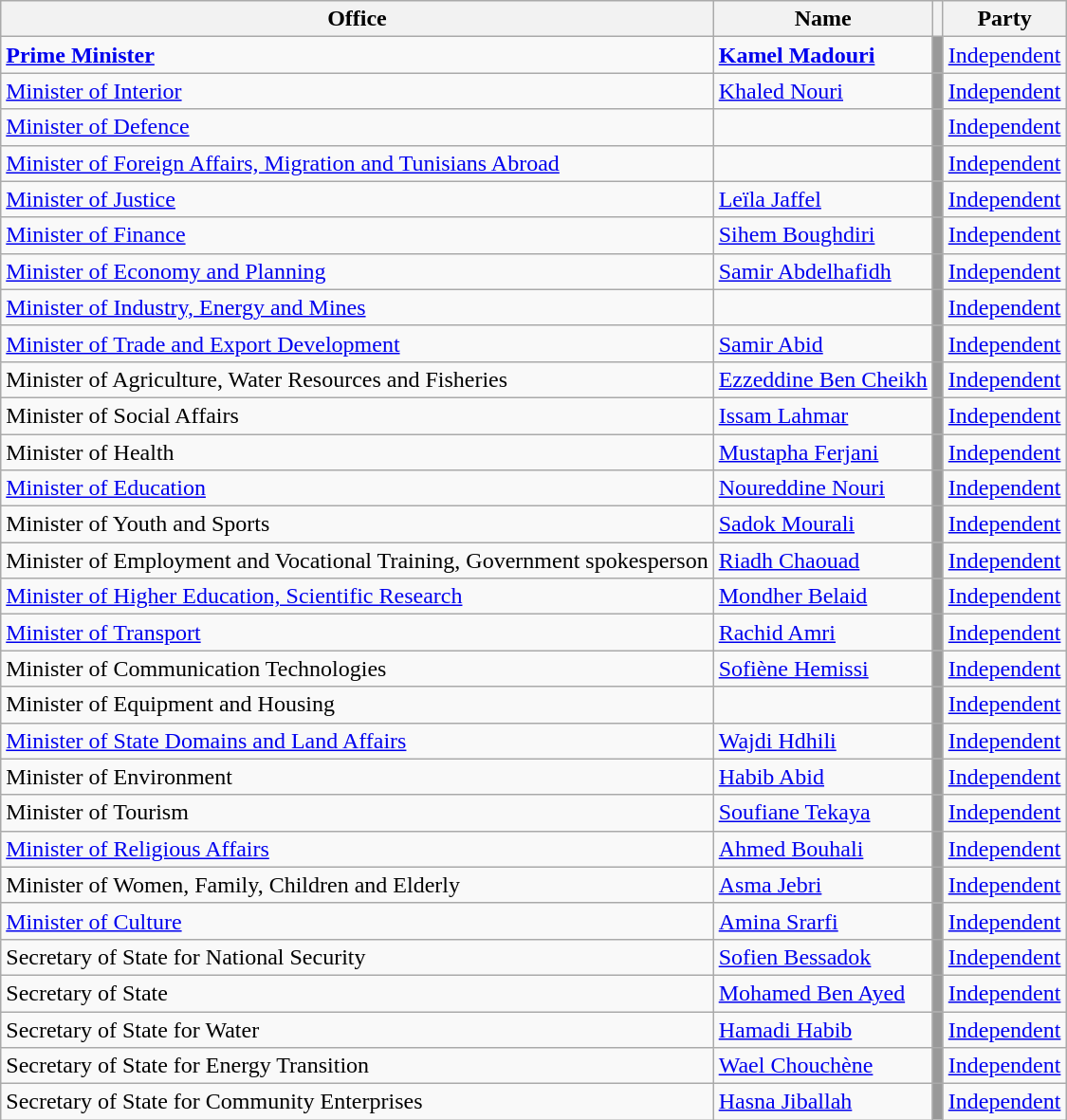<table class="wikitable">
<tr>
<th>Office</th>
<th>Name</th>
<th></th>
<th>Party</th>
</tr>
<tr>
<td><strong><a href='#'>Prime Minister</a></strong></td>
<td><strong><a href='#'>Kamel Madouri</a></strong></td>
<td bgcolor="#999999"></td>
<td><a href='#'>Independent</a></td>
</tr>
<tr>
<td><a href='#'>Minister of Interior</a></td>
<td><a href='#'>Khaled Nouri</a></td>
<td bgcolor="#999999"></td>
<td><a href='#'>Independent</a></td>
</tr>
<tr>
<td><a href='#'>Minister of Defence</a></td>
<td></td>
<td bgcolor="#999999"></td>
<td><a href='#'>Independent</a></td>
</tr>
<tr>
<td><a href='#'>Minister of Foreign Affairs, Migration and Tunisians Abroad</a></td>
<td></td>
<td bgcolor="#999999"></td>
<td><a href='#'>Independent</a></td>
</tr>
<tr>
<td><a href='#'>Minister of Justice</a></td>
<td><a href='#'>Leïla Jaffel</a></td>
<td bgcolor="#999999"></td>
<td><a href='#'>Independent</a></td>
</tr>
<tr>
<td><a href='#'>Minister of Finance</a></td>
<td><a href='#'>Sihem Boughdiri</a></td>
<td bgcolor="#999999"></td>
<td><a href='#'>Independent</a></td>
</tr>
<tr>
<td><a href='#'>Minister of Economy and Planning</a></td>
<td><a href='#'>Samir Abdelhafidh</a></td>
<td bgcolor="#999999"></td>
<td><a href='#'>Independent</a></td>
</tr>
<tr>
<td><a href='#'>Minister of Industry, Energy and Mines</a></td>
<td></td>
<td bgcolor="#999999"></td>
<td><a href='#'>Independent</a></td>
</tr>
<tr>
<td><a href='#'>Minister of Trade and Export Development</a></td>
<td><a href='#'>Samir Abid</a></td>
<td bgcolor="#999999"></td>
<td><a href='#'>Independent</a></td>
</tr>
<tr>
<td>Minister of Agriculture, Water Resources and Fisheries</td>
<td><a href='#'>Ezzeddine Ben Cheikh</a></td>
<td bgcolor="#999999"></td>
<td><a href='#'>Independent</a></td>
</tr>
<tr>
<td>Minister of Social Affairs</td>
<td><a href='#'>Issam Lahmar</a></td>
<td bgcolor="#999999"></td>
<td><a href='#'>Independent</a></td>
</tr>
<tr>
<td>Minister of Health</td>
<td><a href='#'>Mustapha Ferjani</a></td>
<td bgcolor="#999999"></td>
<td><a href='#'>Independent</a></td>
</tr>
<tr>
<td><a href='#'>Minister of Education</a></td>
<td><a href='#'>Noureddine Nouri</a></td>
<td bgcolor="#999999"></td>
<td><a href='#'>Independent</a></td>
</tr>
<tr>
<td>Minister of Youth and Sports</td>
<td><a href='#'>Sadok Mourali</a></td>
<td bgcolor="#999999"></td>
<td><a href='#'>Independent</a></td>
</tr>
<tr>
<td>Minister of Employment and Vocational Training, Government spokesperson</td>
<td><a href='#'>Riadh Chaouad</a></td>
<td bgcolor="#999999"></td>
<td><a href='#'>Independent</a></td>
</tr>
<tr>
<td><a href='#'>Minister of Higher Education, Scientific Research</a></td>
<td><a href='#'>Mondher Belaid</a></td>
<td bgcolor="#999999"></td>
<td><a href='#'>Independent</a></td>
</tr>
<tr>
<td><a href='#'>Minister of Transport</a></td>
<td><a href='#'>Rachid Amri</a></td>
<td bgcolor="#999999"></td>
<td><a href='#'>Independent</a></td>
</tr>
<tr>
<td>Minister of Communication Technologies</td>
<td><a href='#'>Sofiène Hemissi</a></td>
<td bgcolor="#999999"></td>
<td><a href='#'>Independent</a></td>
</tr>
<tr>
<td>Minister of Equipment and Housing</td>
<td></td>
<td bgcolor="#999999"></td>
<td><a href='#'>Independent</a></td>
</tr>
<tr>
<td><a href='#'>Minister of State Domains and Land Affairs</a></td>
<td><a href='#'>Wajdi Hdhili</a></td>
<td bgcolor="#999999"></td>
<td><a href='#'>Independent</a></td>
</tr>
<tr>
<td>Minister of Environment</td>
<td><a href='#'>Habib Abid</a></td>
<td bgcolor="#999999"></td>
<td><a href='#'>Independent</a></td>
</tr>
<tr>
<td>Minister of Tourism</td>
<td><a href='#'>Soufiane Tekaya</a></td>
<td bgcolor="#999999"></td>
<td><a href='#'>Independent</a></td>
</tr>
<tr>
<td><a href='#'>Minister of Religious Affairs</a></td>
<td><a href='#'>Ahmed Bouhali</a></td>
<td bgcolor="#999999"></td>
<td><a href='#'>Independent</a></td>
</tr>
<tr>
<td>Minister of Women, Family, Children and Elderly</td>
<td><a href='#'>Asma Jebri</a></td>
<td bgcolor="#999999"></td>
<td><a href='#'>Independent</a></td>
</tr>
<tr>
<td><a href='#'>Minister of Culture</a></td>
<td><a href='#'>Amina Srarfi</a></td>
<td bgcolor="#999999"></td>
<td><a href='#'>Independent</a></td>
</tr>
<tr>
<td>Secretary of State for National Security</td>
<td><a href='#'>Sofien Bessadok</a></td>
<td bgcolor="#999999"></td>
<td><a href='#'>Independent</a></td>
</tr>
<tr>
<td>Secretary of State</td>
<td><a href='#'>Mohamed Ben Ayed</a></td>
<td bgcolor="#999999"></td>
<td><a href='#'>Independent</a></td>
</tr>
<tr>
<td>Secretary of State for Water</td>
<td><a href='#'>Hamadi Habib</a></td>
<td bgcolor="#999999"></td>
<td><a href='#'>Independent</a></td>
</tr>
<tr>
<td>Secretary of State for Energy Transition</td>
<td><a href='#'>Wael Chouchène</a></td>
<td bgcolor="#999999"></td>
<td><a href='#'>Independent</a></td>
</tr>
<tr>
<td>Secretary of State for Community Enterprises</td>
<td><a href='#'>Hasna Jiballah</a></td>
<td bgcolor="#999999"></td>
<td><a href='#'>Independent</a></td>
</tr>
</table>
